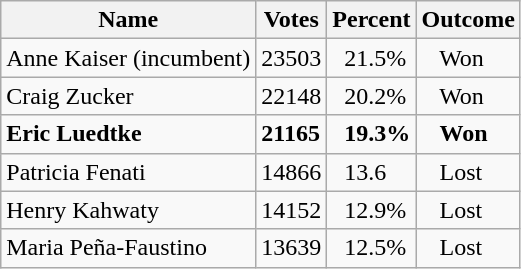<table class="wikitable">
<tr>
<th>Name</th>
<th>Votes</th>
<th>Percent</th>
<th>Outcome</th>
</tr>
<tr>
<td>Anne Kaiser (incumbent)</td>
<td>23503</td>
<td>  21.5%</td>
<td>   Won</td>
</tr>
<tr>
<td>Craig Zucker</td>
<td>22148</td>
<td>  20.2%</td>
<td>   Won</td>
</tr>
<tr>
<td><strong>Eric Luedtke</strong></td>
<td><strong>21165</strong></td>
<td>  <strong>19.3%</strong></td>
<td>   <strong>Won</strong></td>
</tr>
<tr>
<td>Patricia Fenati</td>
<td>14866</td>
<td>  13.6</td>
<td>   Lost</td>
</tr>
<tr>
<td>Henry Kahwaty</td>
<td>14152</td>
<td>  12.9%</td>
<td>   Lost</td>
</tr>
<tr>
<td>Maria Peña-Faustino</td>
<td>13639</td>
<td>  12.5%</td>
<td>   Lost</td>
</tr>
</table>
